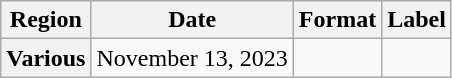<table class="wikitable plainrowheaders">
<tr>
<th scope="col">Region</th>
<th scope="col">Date</th>
<th scope="col">Format</th>
<th scope="col">Label</th>
</tr>
<tr>
<th scope="row">Various </th>
<td>November 13, 2023</td>
<td></td>
<td></td>
</tr>
</table>
